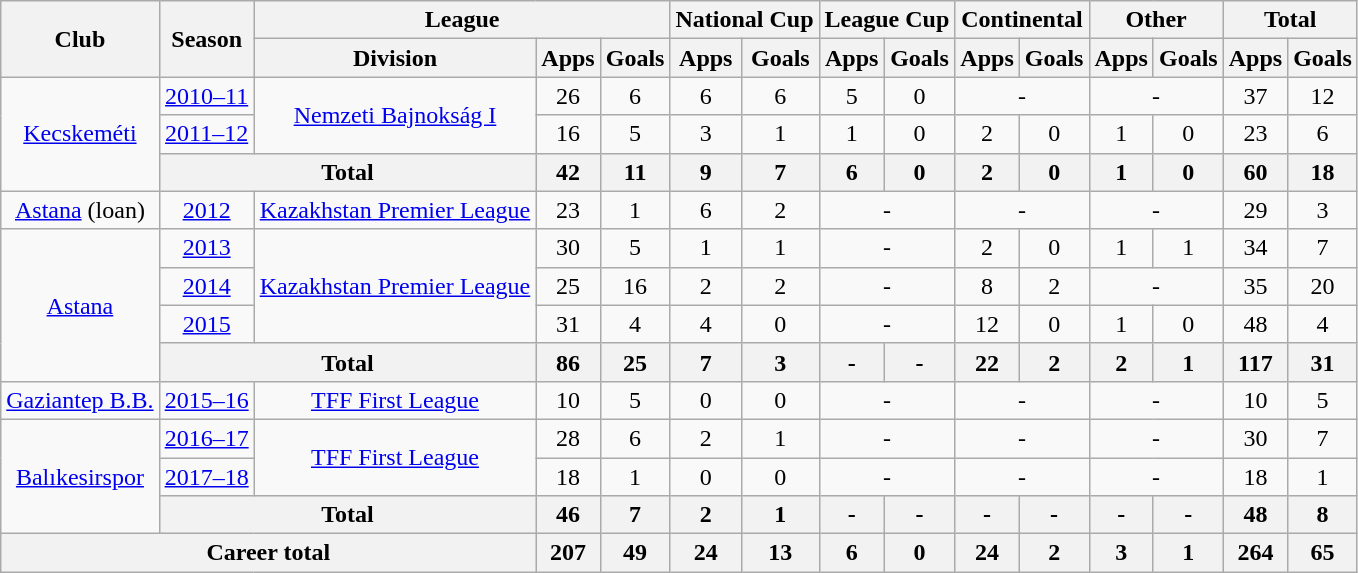<table class="wikitable" style="text-align: center;">
<tr>
<th rowspan="2">Club</th>
<th rowspan="2">Season</th>
<th colspan="3">League</th>
<th colspan="2">National Cup</th>
<th colspan="2">League Cup</th>
<th colspan="2">Continental</th>
<th colspan="2">Other</th>
<th colspan="2">Total</th>
</tr>
<tr>
<th>Division</th>
<th>Apps</th>
<th>Goals</th>
<th>Apps</th>
<th>Goals</th>
<th>Apps</th>
<th>Goals</th>
<th>Apps</th>
<th>Goals</th>
<th>Apps</th>
<th>Goals</th>
<th>Apps</th>
<th>Goals</th>
</tr>
<tr>
<td rowspan="3" valign="center"><a href='#'>Kecskeméti</a></td>
<td><a href='#'>2010–11</a></td>
<td rowspan="2" valign="center"><a href='#'>Nemzeti Bajnokság I</a></td>
<td>26</td>
<td>6</td>
<td>6</td>
<td>6</td>
<td>5</td>
<td>0</td>
<td colspan="2">-</td>
<td colspan="2">-</td>
<td>37</td>
<td>12</td>
</tr>
<tr>
<td><a href='#'>2011–12</a></td>
<td>16</td>
<td>5</td>
<td>3</td>
<td>1</td>
<td>1</td>
<td>0</td>
<td>2</td>
<td>0</td>
<td>1</td>
<td>0</td>
<td>23</td>
<td>6</td>
</tr>
<tr>
<th colspan="2">Total</th>
<th>42</th>
<th>11</th>
<th>9</th>
<th>7</th>
<th>6</th>
<th>0</th>
<th>2</th>
<th>0</th>
<th>1</th>
<th>0</th>
<th>60</th>
<th>18</th>
</tr>
<tr>
<td valign="center"><a href='#'>Astana</a> (loan)</td>
<td><a href='#'>2012</a></td>
<td><a href='#'>Kazakhstan Premier League</a></td>
<td>23</td>
<td>1</td>
<td>6</td>
<td>2</td>
<td colspan="2">-</td>
<td colspan="2">-</td>
<td colspan="2">-</td>
<td>29</td>
<td>3</td>
</tr>
<tr>
<td rowspan="4" valign="center"><a href='#'>Astana</a></td>
<td><a href='#'>2013</a></td>
<td rowspan="3" valign="center"><a href='#'>Kazakhstan Premier League</a></td>
<td>30</td>
<td>5</td>
<td>1</td>
<td>1</td>
<td colspan="2">-</td>
<td>2</td>
<td>0</td>
<td>1</td>
<td>1</td>
<td>34</td>
<td>7</td>
</tr>
<tr>
<td><a href='#'>2014</a></td>
<td>25</td>
<td>16</td>
<td>2</td>
<td>2</td>
<td colspan="2">-</td>
<td>8</td>
<td>2</td>
<td colspan="2">-</td>
<td>35</td>
<td>20</td>
</tr>
<tr>
<td><a href='#'>2015</a></td>
<td>31</td>
<td>4</td>
<td>4</td>
<td>0</td>
<td colspan="2">-</td>
<td>12</td>
<td>0</td>
<td>1</td>
<td>0</td>
<td>48</td>
<td>4</td>
</tr>
<tr>
<th colspan="2">Total</th>
<th>86</th>
<th>25</th>
<th>7</th>
<th>3</th>
<th>-</th>
<th>-</th>
<th>22</th>
<th>2</th>
<th>2</th>
<th>1</th>
<th>117</th>
<th>31</th>
</tr>
<tr>
<td valign="center"><a href='#'>Gaziantep B.B.</a></td>
<td><a href='#'>2015–16</a></td>
<td><a href='#'>TFF First League</a></td>
<td>10</td>
<td>5</td>
<td>0</td>
<td>0</td>
<td colspan="2">-</td>
<td colspan="2">-</td>
<td colspan="2">-</td>
<td>10</td>
<td>5</td>
</tr>
<tr>
<td rowspan="3" valign="center"><a href='#'>Balıkesirspor</a></td>
<td><a href='#'>2016–17</a></td>
<td rowspan="2" valign="center"><a href='#'>TFF First League</a></td>
<td>28</td>
<td>6</td>
<td>2</td>
<td>1</td>
<td colspan="2">-</td>
<td colspan="2">-</td>
<td colspan="2">-</td>
<td>30</td>
<td>7</td>
</tr>
<tr>
<td><a href='#'>2017–18</a></td>
<td>18</td>
<td>1</td>
<td>0</td>
<td>0</td>
<td colspan="2">-</td>
<td colspan="2">-</td>
<td colspan="2">-</td>
<td>18</td>
<td>1</td>
</tr>
<tr>
<th colspan="2">Total</th>
<th>46</th>
<th>7</th>
<th>2</th>
<th>1</th>
<th>-</th>
<th>-</th>
<th>-</th>
<th>-</th>
<th>-</th>
<th>-</th>
<th>48</th>
<th>8</th>
</tr>
<tr>
<th colspan="3">Career total</th>
<th>207</th>
<th>49</th>
<th>24</th>
<th>13</th>
<th>6</th>
<th>0</th>
<th>24</th>
<th>2</th>
<th>3</th>
<th>1</th>
<th>264</th>
<th>65</th>
</tr>
</table>
